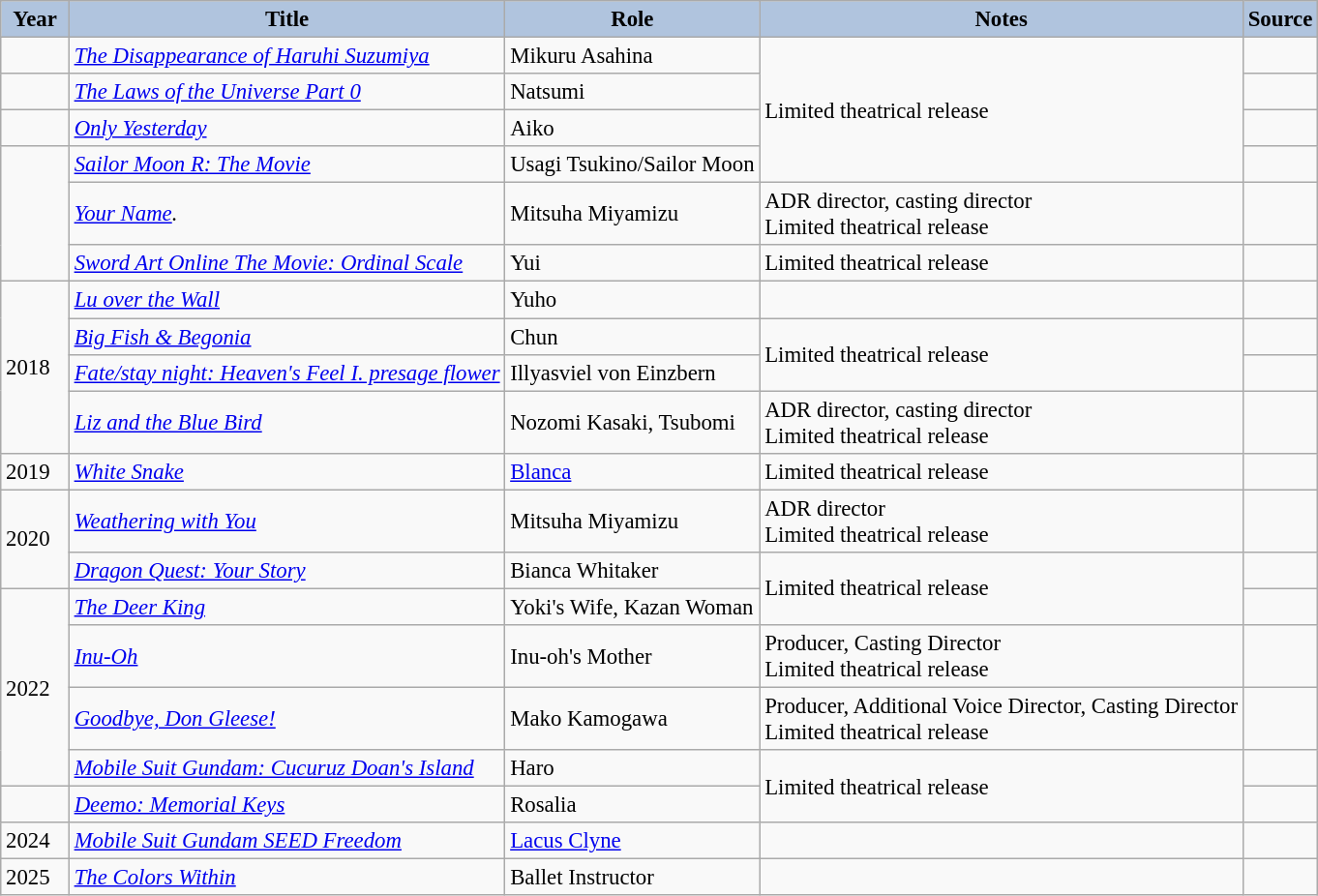<table class="wikitable sortable plainrowheaders" style="width=90%;  font-size: 95%;">
<tr>
<th style="background:#b0c4de; width:40px;">Year</th>
<th style="background:#b0c4de;">Title</th>
<th style="background:#b0c4de;">Role</th>
<th style="background:#b0c4de;" class="unsortable">Notes</th>
<th style="background:#b0c4de;" class="unsortable">Source</th>
</tr>
<tr>
<td></td>
<td><em><a href='#'>The Disappearance of Haruhi Suzumiya</a></em></td>
<td>Mikuru Asahina</td>
<td rowspan="4">Limited theatrical release</td>
<td></td>
</tr>
<tr>
<td></td>
<td><em><a href='#'>The Laws of the Universe Part 0</a></em></td>
<td>Natsumi</td>
<td></td>
</tr>
<tr>
<td></td>
<td><em><a href='#'>Only Yesterday</a></em></td>
<td>Aiko</td>
<td></td>
</tr>
<tr>
<td rowspan="3"></td>
<td><em><a href='#'>Sailor Moon R: The Movie</a></em></td>
<td>Usagi Tsukino/Sailor Moon</td>
<td></td>
</tr>
<tr>
<td><em><a href='#'>Your Name</a>.</em></td>
<td>Mitsuha Miyamizu</td>
<td>ADR director, casting director<br>Limited theatrical release</td>
<td></td>
</tr>
<tr>
<td><em><a href='#'>Sword Art Online The Movie: Ordinal Scale</a></em></td>
<td>Yui</td>
<td>Limited theatrical release</td>
<td></td>
</tr>
<tr>
<td rowspan="4">2018</td>
<td><em><a href='#'>Lu over the Wall</a></em></td>
<td>Yuho</td>
<td></td>
<td></td>
</tr>
<tr>
<td><em><a href='#'>Big Fish & Begonia</a></em></td>
<td>Chun</td>
<td rowspan="2">Limited theatrical release</td>
<td></td>
</tr>
<tr>
<td><em><a href='#'>Fate/stay night: Heaven's Feel I. presage flower</a></em></td>
<td>Illyasviel von Einzbern</td>
<td></td>
</tr>
<tr>
<td><em><a href='#'>Liz and the Blue Bird</a></em></td>
<td>Nozomi Kasaki, Tsubomi</td>
<td>ADR director, casting director<br>Limited theatrical release</td>
<td></td>
</tr>
<tr>
<td>2019</td>
<td><em><a href='#'>White Snake</a></em></td>
<td><a href='#'>Blanca</a></td>
<td>Limited theatrical release</td>
<td></td>
</tr>
<tr>
<td rowspan="2">2020</td>
<td><em><a href='#'>Weathering with You</a></em></td>
<td>Mitsuha Miyamizu</td>
<td>ADR director<br>Limited theatrical release</td>
<td></td>
</tr>
<tr>
<td><em><a href='#'>Dragon Quest: Your Story</a></em></td>
<td>Bianca Whitaker</td>
<td rowspan="2">Limited theatrical release</td>
<td></td>
</tr>
<tr>
<td rowspan="4">2022</td>
<td><em><a href='#'>The Deer King</a></em></td>
<td>Yoki's Wife, Kazan Woman</td>
<td></td>
</tr>
<tr>
<td><em><a href='#'>Inu-Oh</a></em></td>
<td>Inu-oh's Mother</td>
<td>Producer, Casting Director<br>Limited theatrical release</td>
<td></td>
</tr>
<tr>
<td><a href='#'><em>Goodbye, Don Gleese!</em></a></td>
<td>Mako Kamogawa</td>
<td>Producer, Additional Voice Director, Casting Director<br>Limited theatrical release</td>
<td></td>
</tr>
<tr>
<td><em><a href='#'>Mobile Suit Gundam: Cucuruz Doan's Island</a></em></td>
<td>Haro</td>
<td rowspan="2">Limited theatrical release</td>
<td></td>
</tr>
<tr>
<td></td>
<td><em><a href='#'>Deemo: Memorial Keys</a></em></td>
<td>Rosalia</td>
<td><br></td>
</tr>
<tr>
<td>2024</td>
<td><em><a href='#'>Mobile Suit Gundam SEED Freedom</a></em></td>
<td><a href='#'>Lacus Clyne</a></td>
<td></td>
<td></td>
</tr>
<tr>
<td>2025</td>
<td><em><a href='#'>The Colors Within</a></em></td>
<td>Ballet Instructor</td>
<td></td>
<td></td>
</tr>
</table>
